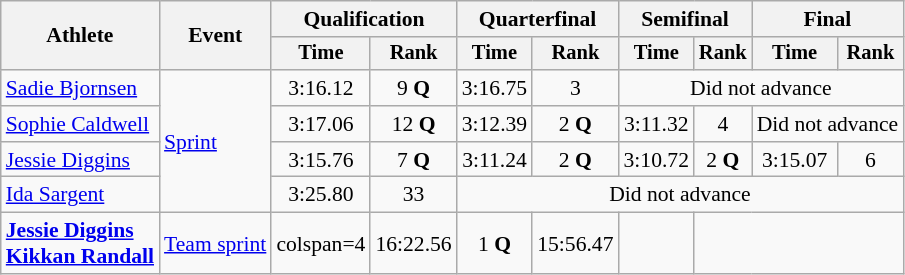<table class=wikitable style=font-size:90%;text-align:center>
<tr>
<th rowspan=2>Athlete</th>
<th rowspan=2>Event</th>
<th colspan=2>Qualification</th>
<th colspan=2>Quarterfinal</th>
<th colspan=2>Semifinal</th>
<th colspan=2>Final</th>
</tr>
<tr style=font-size:95%>
<th>Time</th>
<th>Rank</th>
<th>Time</th>
<th>Rank</th>
<th>Time</th>
<th>Rank</th>
<th>Time</th>
<th>Rank</th>
</tr>
<tr>
<td align=left><a href='#'>Sadie Bjornsen</a></td>
<td style="text-align:left;" rowspan="4"><a href='#'>Sprint</a></td>
<td>3:16.12</td>
<td>9 <strong>Q</strong></td>
<td>3:16.75</td>
<td>3</td>
<td colspan=4>Did not advance</td>
</tr>
<tr>
<td align=left><a href='#'>Sophie Caldwell</a></td>
<td>3:17.06</td>
<td>12 <strong>Q</strong></td>
<td>3:12.39</td>
<td>2 <strong>Q</strong></td>
<td>3:11.32</td>
<td>4</td>
<td colspan=2>Did not advance</td>
</tr>
<tr>
<td align=left><a href='#'>Jessie Diggins</a></td>
<td>3:15.76</td>
<td>7 <strong>Q</strong></td>
<td>3:11.24</td>
<td>2 <strong>Q</strong></td>
<td>3:10.72</td>
<td>2 <strong>Q</strong></td>
<td>3:15.07</td>
<td>6</td>
</tr>
<tr>
<td align=left><a href='#'>Ida Sargent</a></td>
<td>3:25.80</td>
<td>33</td>
<td colspan=6>Did not advance</td>
</tr>
<tr>
<td align=left><strong><a href='#'>Jessie Diggins</a><br><a href='#'>Kikkan Randall</a></strong></td>
<td align=left><a href='#'>Team sprint</a></td>
<td>colspan=4 </td>
<td>16:22.56</td>
<td>1 <strong>Q</strong></td>
<td>15:56.47</td>
<td></td>
</tr>
</table>
